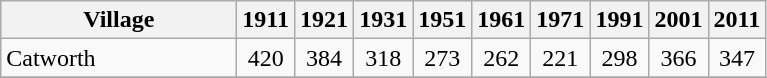<table class="wikitable" style="text-align:center;">
<tr>
<th width="150">Village<br></th>
<th width="30">1911<br></th>
<th width="30">1921<br></th>
<th width="30">1931<br></th>
<th width="30">1951<br></th>
<th width="30">1961<br></th>
<th width="30">1971<br></th>
<th width="30">1991<br></th>
<th width="30">2001<br></th>
<th width="30">2011</th>
</tr>
<tr>
<td align=left>Catworth</td>
<td align="center">420</td>
<td align="center">384</td>
<td align="center">318</td>
<td align="center">273</td>
<td align="center">262</td>
<td align="center">221</td>
<td align="center">298</td>
<td align="center">366</td>
<td align="center">347</td>
</tr>
<tr>
</tr>
</table>
